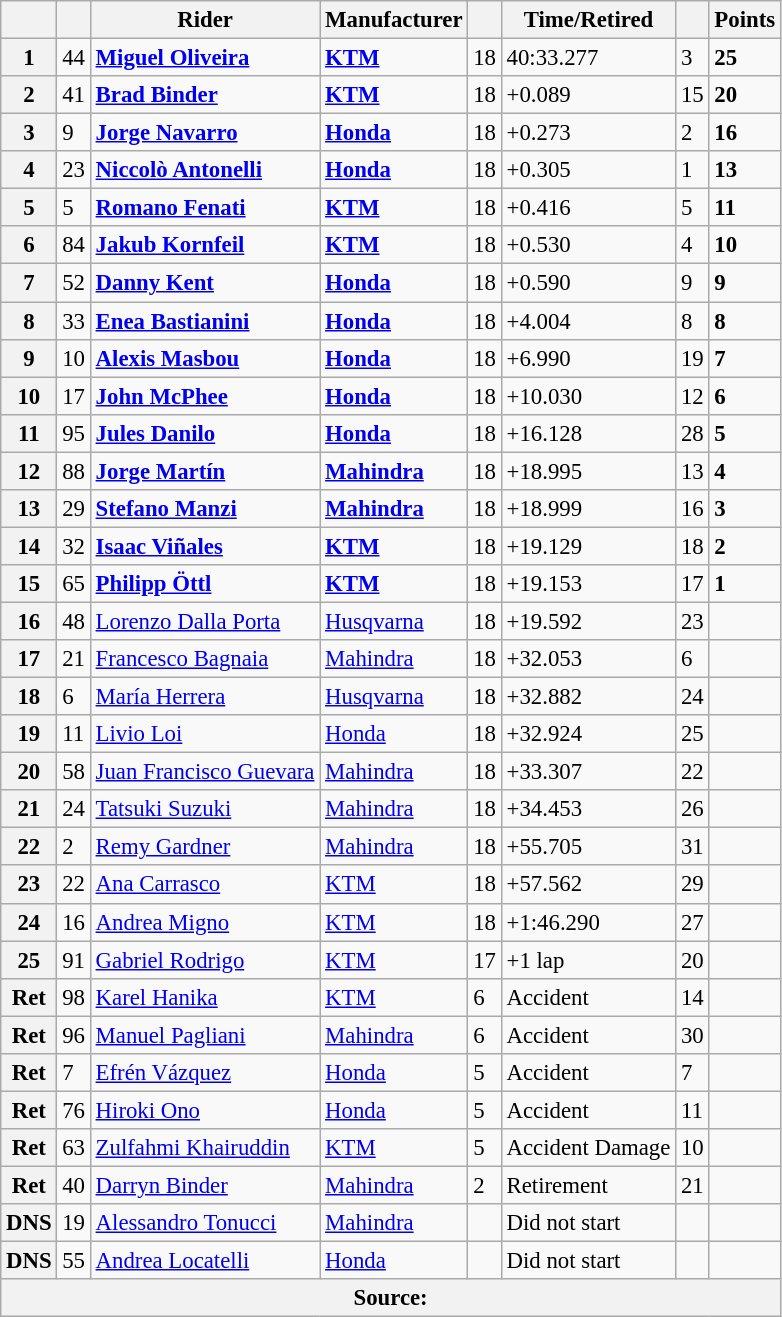<table class="wikitable" style="font-size: 95%;">
<tr>
<th scope=col></th>
<th scope=col></th>
<th scope=col>Rider</th>
<th scope=col>Manufacturer</th>
<th scope=col></th>
<th scope=col>Time/Retired</th>
<th scope=col></th>
<th scope=col>Points</th>
</tr>
<tr>
<th scope=row>1</th>
<td>44</td>
<td> <strong><a href='#'>Miguel Oliveira</a></strong></td>
<td><strong><a href='#'>KTM</a></strong></td>
<td>18</td>
<td>40:33.277</td>
<td>3</td>
<td><strong>25</strong></td>
</tr>
<tr>
<th scope=row>2</th>
<td>41</td>
<td> <strong><a href='#'>Brad Binder</a></strong></td>
<td><strong><a href='#'>KTM</a></strong></td>
<td>18</td>
<td>+0.089</td>
<td>15</td>
<td><strong>20</strong></td>
</tr>
<tr>
<th scope=row>3</th>
<td>9</td>
<td> <strong><a href='#'>Jorge Navarro</a></strong></td>
<td><strong><a href='#'>Honda</a></strong></td>
<td>18</td>
<td>+0.273</td>
<td>2</td>
<td><strong>16</strong></td>
</tr>
<tr>
<th scope=row>4</th>
<td>23</td>
<td> <strong><a href='#'>Niccolò Antonelli</a></strong></td>
<td><strong><a href='#'>Honda</a></strong></td>
<td>18</td>
<td>+0.305</td>
<td>1</td>
<td><strong>13</strong></td>
</tr>
<tr>
<th scope=row>5</th>
<td>5</td>
<td> <strong><a href='#'>Romano Fenati</a></strong></td>
<td><strong><a href='#'>KTM</a></strong></td>
<td>18</td>
<td>+0.416</td>
<td>5</td>
<td><strong>11</strong></td>
</tr>
<tr>
<th scope=row>6</th>
<td>84</td>
<td> <strong><a href='#'>Jakub Kornfeil</a></strong></td>
<td><strong><a href='#'>KTM</a></strong></td>
<td>18</td>
<td>+0.530</td>
<td>4</td>
<td><strong>10</strong></td>
</tr>
<tr>
<th scope=row>7</th>
<td>52</td>
<td> <strong><a href='#'>Danny Kent</a></strong></td>
<td><strong><a href='#'>Honda</a></strong></td>
<td>18</td>
<td>+0.590</td>
<td>9</td>
<td><strong>9</strong></td>
</tr>
<tr>
<th scope=row>8</th>
<td>33</td>
<td> <strong><a href='#'>Enea Bastianini</a></strong></td>
<td><strong><a href='#'>Honda</a></strong></td>
<td>18</td>
<td>+4.004</td>
<td>8</td>
<td><strong>8</strong></td>
</tr>
<tr>
<th scope=row>9</th>
<td>10</td>
<td> <strong><a href='#'>Alexis Masbou</a></strong></td>
<td><strong><a href='#'>Honda</a></strong></td>
<td>18</td>
<td>+6.990</td>
<td>19</td>
<td><strong>7</strong></td>
</tr>
<tr>
<th scope=row>10</th>
<td>17</td>
<td> <strong><a href='#'>John McPhee</a></strong></td>
<td><strong><a href='#'>Honda</a></strong></td>
<td>18</td>
<td>+10.030</td>
<td>12</td>
<td><strong>6</strong></td>
</tr>
<tr>
<th scope=row>11</th>
<td>95</td>
<td> <strong><a href='#'>Jules Danilo</a></strong></td>
<td><strong><a href='#'>Honda</a></strong></td>
<td>18</td>
<td>+16.128</td>
<td>28</td>
<td><strong>5</strong></td>
</tr>
<tr>
<th scope=row>12</th>
<td>88</td>
<td> <strong><a href='#'>Jorge Martín</a></strong></td>
<td><strong><a href='#'>Mahindra</a></strong></td>
<td>18</td>
<td>+18.995</td>
<td>13</td>
<td><strong>4</strong></td>
</tr>
<tr>
<th scope=row>13</th>
<td>29</td>
<td> <strong><a href='#'>Stefano Manzi</a></strong></td>
<td><strong><a href='#'>Mahindra</a></strong></td>
<td>18</td>
<td>+18.999</td>
<td>16</td>
<td><strong>3</strong></td>
</tr>
<tr>
<th scope=row>14</th>
<td>32</td>
<td> <strong><a href='#'>Isaac Viñales</a></strong></td>
<td><strong><a href='#'>KTM</a></strong></td>
<td>18</td>
<td>+19.129</td>
<td>18</td>
<td><strong>2</strong></td>
</tr>
<tr>
<th scope=row>15</th>
<td>65</td>
<td> <strong><a href='#'>Philipp Öttl</a></strong></td>
<td><strong><a href='#'>KTM</a></strong></td>
<td>18</td>
<td>+19.153</td>
<td>17</td>
<td><strong>1</strong></td>
</tr>
<tr>
<th scope=row>16</th>
<td>48</td>
<td> <a href='#'>Lorenzo Dalla Porta</a></td>
<td><a href='#'>Husqvarna</a></td>
<td>18</td>
<td>+19.592</td>
<td>23</td>
<td></td>
</tr>
<tr>
<th scope=row>17</th>
<td>21</td>
<td> <a href='#'>Francesco Bagnaia</a></td>
<td><a href='#'>Mahindra</a></td>
<td>18</td>
<td>+32.053</td>
<td>6</td>
<td></td>
</tr>
<tr>
<th scope=row>18</th>
<td>6</td>
<td> <a href='#'>María Herrera</a></td>
<td><a href='#'>Husqvarna</a></td>
<td>18</td>
<td>+32.882</td>
<td>24</td>
<td></td>
</tr>
<tr>
<th scope=row>19</th>
<td>11</td>
<td> <a href='#'>Livio Loi</a></td>
<td><a href='#'>Honda</a></td>
<td>18</td>
<td>+32.924</td>
<td>25</td>
<td></td>
</tr>
<tr>
<th scope=row>20</th>
<td>58</td>
<td> <a href='#'>Juan Francisco Guevara</a></td>
<td><a href='#'>Mahindra</a></td>
<td>18</td>
<td>+33.307</td>
<td>22</td>
<td></td>
</tr>
<tr>
<th scope=row>21</th>
<td>24</td>
<td> <a href='#'>Tatsuki Suzuki</a></td>
<td><a href='#'>Mahindra</a></td>
<td>18</td>
<td>+34.453</td>
<td>26</td>
<td></td>
</tr>
<tr>
<th scope=row>22</th>
<td>2</td>
<td> <a href='#'>Remy Gardner</a></td>
<td><a href='#'>Mahindra</a></td>
<td>18</td>
<td>+55.705</td>
<td>31</td>
<td></td>
</tr>
<tr>
<th scope=row>23</th>
<td>22</td>
<td> <a href='#'>Ana Carrasco</a></td>
<td><a href='#'>KTM</a></td>
<td>18</td>
<td>+57.562</td>
<td>29</td>
<td></td>
</tr>
<tr>
<th scope=row>24</th>
<td>16</td>
<td> <a href='#'>Andrea Migno</a></td>
<td><a href='#'>KTM</a></td>
<td>18</td>
<td>+1:46.290</td>
<td>27</td>
<td></td>
</tr>
<tr>
<th scope=row>25</th>
<td>91</td>
<td> <a href='#'>Gabriel Rodrigo</a></td>
<td><a href='#'>KTM</a></td>
<td>17</td>
<td>+1 lap</td>
<td>20</td>
<td></td>
</tr>
<tr>
<th scope=row>Ret</th>
<td>98</td>
<td> <a href='#'>Karel Hanika</a></td>
<td><a href='#'>KTM</a></td>
<td>6</td>
<td>Accident</td>
<td>14</td>
<td></td>
</tr>
<tr>
<th scope=row>Ret</th>
<td>96</td>
<td> <a href='#'>Manuel Pagliani</a></td>
<td><a href='#'>Mahindra</a></td>
<td>6</td>
<td>Accident</td>
<td>30</td>
<td></td>
</tr>
<tr>
<th scope=row>Ret</th>
<td>7</td>
<td> <a href='#'>Efrén Vázquez</a></td>
<td><a href='#'>Honda</a></td>
<td>5</td>
<td>Accident</td>
<td>7</td>
<td></td>
</tr>
<tr>
<th scope=row>Ret</th>
<td>76</td>
<td> <a href='#'>Hiroki Ono</a></td>
<td><a href='#'>Honda</a></td>
<td>5</td>
<td>Accident</td>
<td>11</td>
<td></td>
</tr>
<tr>
<th scope=row>Ret</th>
<td>63</td>
<td> <a href='#'>Zulfahmi Khairuddin</a></td>
<td><a href='#'>KTM</a></td>
<td>5</td>
<td>Accident Damage</td>
<td>10</td>
<td></td>
</tr>
<tr>
<th scope=row>Ret</th>
<td>40</td>
<td> <a href='#'>Darryn Binder</a></td>
<td><a href='#'>Mahindra</a></td>
<td>2</td>
<td>Retirement</td>
<td>21</td>
<td></td>
</tr>
<tr>
<th scope=row>DNS</th>
<td>19</td>
<td> <a href='#'>Alessandro Tonucci</a></td>
<td><a href='#'>Mahindra</a></td>
<td></td>
<td>Did not start</td>
<td></td>
<td></td>
</tr>
<tr>
<th scope=row>DNS</th>
<td>55</td>
<td> <a href='#'>Andrea Locatelli</a></td>
<td><a href='#'>Honda</a></td>
<td></td>
<td>Did not start</td>
<td></td>
<td></td>
</tr>
<tr>
<th colspan=8>Source:</th>
</tr>
</table>
